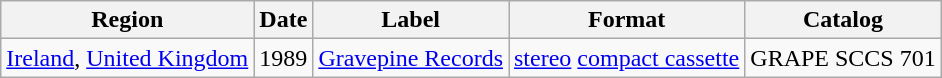<table class="wikitable">
<tr>
<th>Region</th>
<th>Date</th>
<th>Label</th>
<th>Format</th>
<th>Catalog</th>
</tr>
<tr>
<td rowspan="1"><a href='#'>Ireland</a>, <a href='#'>United Kingdom</a></td>
<td rowspan="1">1989</td>
<td rowspan="1"><a href='#'>Gravepine Records</a></td>
<td><a href='#'>stereo</a> <a href='#'>compact cassette</a></td>
<td>GRAPE SCCS 701</td>
</tr>
</table>
